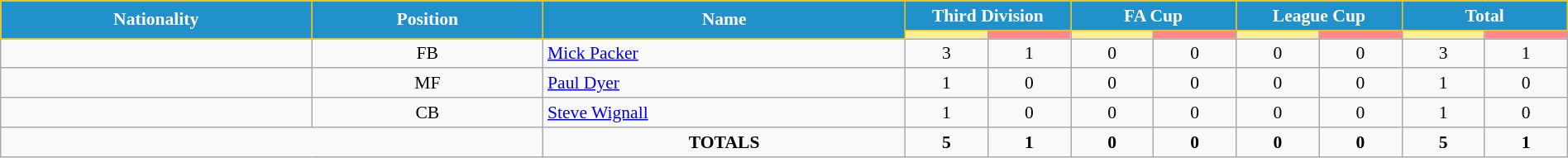<table class="wikitable" style="text-align:center; font-size:90%; width:100%;">
<tr>
<th rowspan="2" style="background:#2191CC; color:white; border:1px solid #F7C408; text-align:center;">Nationality</th>
<th rowspan="2" style="background:#2191CC; color:white; border:1px solid #F7C408; text-align:center;">Position</th>
<th rowspan="2" style="background:#2191CC; color:white; border:1px solid #F7C408; text-align:center;">Name</th>
<th colspan="2" style="background:#2191CC; color:white; border:1px solid #F7C408; text-align:center;">Third Division</th>
<th colspan="2" style="background:#2191CC; color:white; border:1px solid #F7C408; text-align:center;">FA Cup</th>
<th colspan="2" style="background:#2191CC; color:white; border:1px solid #F7C408; text-align:center;">League Cup</th>
<th colspan="2" style="background:#2191CC; color:white; border:1px solid #F7C408; text-align:center;">Total</th>
</tr>
<tr>
<th width=60 style="background: #FFEE99"></th>
<th width=60 style="background: #FF8888"></th>
<th width=60 style="background: #FFEE99"></th>
<th width=60 style="background: #FF8888"></th>
<th width=60 style="background: #FFEE99"></th>
<th width=60 style="background: #FF8888"></th>
<th width=60 style="background: #FFEE99"></th>
<th width=60 style="background: #FF8888"></th>
</tr>
<tr>
<td></td>
<td>FB</td>
<td align="left"><a href='#'>Mick Packer</a></td>
<td>3</td>
<td>1</td>
<td>0</td>
<td>0</td>
<td>0</td>
<td>0</td>
<td>3</td>
<td>1</td>
</tr>
<tr>
<td></td>
<td>MF</td>
<td align="left"><a href='#'>Paul Dyer</a></td>
<td>1</td>
<td>0</td>
<td>0</td>
<td>0</td>
<td>0</td>
<td>0</td>
<td>1</td>
<td>0</td>
</tr>
<tr>
<td></td>
<td>CB</td>
<td align="left"><a href='#'>Steve Wignall</a></td>
<td>1</td>
<td>0</td>
<td>0</td>
<td>0</td>
<td>0</td>
<td>0</td>
<td>1</td>
<td>0</td>
</tr>
<tr>
<td colspan="2"></td>
<td><strong>TOTALS</strong></td>
<td><strong>5</strong></td>
<td><strong>1</strong></td>
<td><strong>0</strong></td>
<td><strong>0</strong></td>
<td><strong>0</strong></td>
<td><strong>0</strong></td>
<td><strong>5</strong></td>
<td><strong>1</strong></td>
</tr>
</table>
